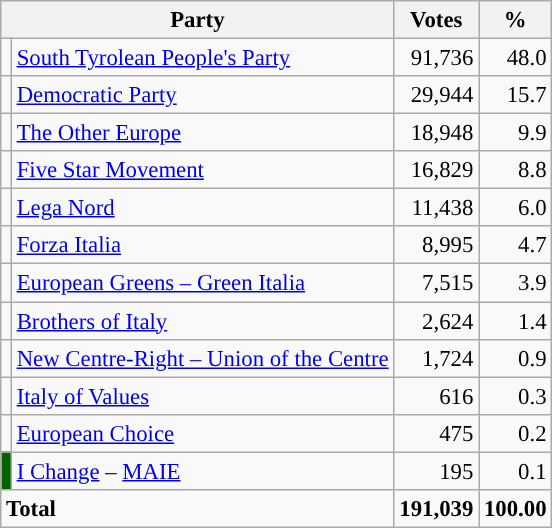<table class="wikitable" style="font-size:95%">
<tr>
<th colspan=2>Party</th>
<th>Votes</th>
<th>%</th>
</tr>
<tr>
<td></td>
<td><a href='#'>South Tyrolean People's Party</a></td>
<td align=right>91,736</td>
<td align=right>48.0</td>
</tr>
<tr>
<td></td>
<td><a href='#'>Democratic Party</a></td>
<td align=right>29,944</td>
<td align=right>15.7</td>
</tr>
<tr>
<td></td>
<td><a href='#'>The Other Europe</a></td>
<td align=right>18,948</td>
<td align=right>9.9</td>
</tr>
<tr>
<td></td>
<td><a href='#'>Five Star Movement</a></td>
<td align=right>16,829</td>
<td align=right>8.8</td>
</tr>
<tr>
<td></td>
<td><a href='#'>Lega Nord</a></td>
<td align=right>11,438</td>
<td align=right>6.0</td>
</tr>
<tr>
<td></td>
<td><a href='#'>Forza Italia</a></td>
<td align=right>8,995</td>
<td align=right>4.7</td>
</tr>
<tr>
<td></td>
<td><a href='#'>European Greens – Green Italia</a></td>
<td align=right>7,515</td>
<td align=right>3.9</td>
</tr>
<tr>
<td></td>
<td><a href='#'>Brothers of Italy</a></td>
<td align=right>2,624</td>
<td align=right>1.4</td>
</tr>
<tr>
<td></td>
<td><a href='#'>New Centre-Right – Union of the Centre</a></td>
<td align=right>1,724</td>
<td align=right>0.9</td>
</tr>
<tr>
<td></td>
<td><a href='#'>Italy of Values</a></td>
<td align=right>616</td>
<td align=right>0.3</td>
</tr>
<tr>
<td></td>
<td><a href='#'>European Choice</a></td>
<td align=right>475</td>
<td align=right>0.2</td>
</tr>
<tr>
<td bgcolor="darkgreen"></td>
<td><a href='#'>I Change</a> – <a href='#'>MAIE</a></td>
<td align=right>195</td>
<td align=right>0.1</td>
</tr>
<tr>
<td colspan=2><strong>Total</strong></td>
<td align=right><strong>191,039</strong></td>
<td align=right><strong>100.00</strong></td>
</tr>
</table>
